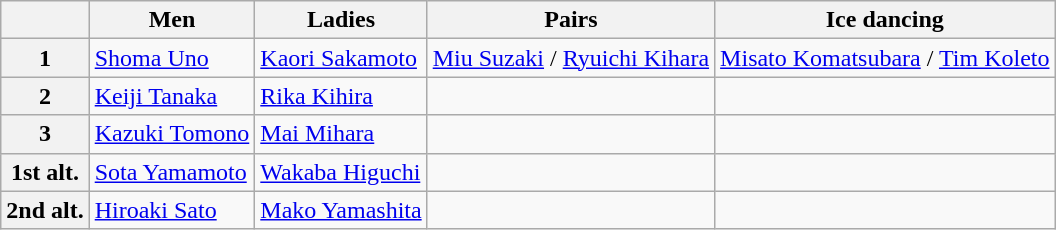<table class="wikitable">
<tr>
<th></th>
<th>Men</th>
<th>Ladies</th>
<th>Pairs</th>
<th>Ice dancing</th>
</tr>
<tr>
<th>1</th>
<td><a href='#'>Shoma Uno</a></td>
<td><a href='#'>Kaori Sakamoto</a></td>
<td><a href='#'>Miu Suzaki</a> / <a href='#'>Ryuichi Kihara</a></td>
<td><a href='#'>Misato Komatsubara</a> / <a href='#'>Tim Koleto</a></td>
</tr>
<tr>
<th>2</th>
<td><a href='#'>Keiji Tanaka</a></td>
<td><a href='#'>Rika Kihira</a></td>
<td></td>
<td></td>
</tr>
<tr>
<th>3</th>
<td><a href='#'>Kazuki Tomono</a></td>
<td><a href='#'>Mai Mihara</a></td>
<td></td>
<td></td>
</tr>
<tr>
<th>1st alt.</th>
<td><a href='#'>Sota Yamamoto</a></td>
<td><a href='#'>Wakaba Higuchi</a></td>
<td></td>
<td></td>
</tr>
<tr>
<th>2nd alt.</th>
<td><a href='#'>Hiroaki Sato</a></td>
<td><a href='#'>Mako Yamashita</a></td>
<td></td>
<td></td>
</tr>
</table>
